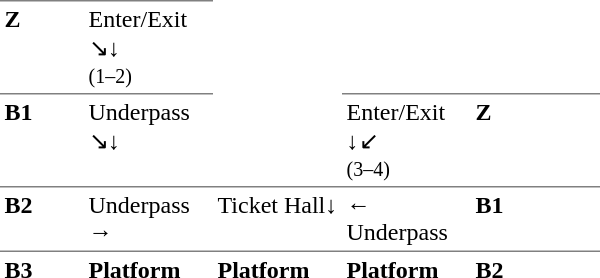<table border="0" cellspacing="0" cellpadding="3">
<tr>
<td style="border-top:solid 1px gray;" width="50" valign="top"><strong>Z</strong></td>
<td style="border-top:solid 1px gray;" width="80" valign="top">Enter/Exit ↘↓<br><small>(1–2)</small></td>
<td></td>
</tr>
<tr>
<td style="border-top:solid 1px gray;" width="50" valign="top"><strong>B1</strong></td>
<td style="border-top:solid 1px gray;" width="80" valign="top">Underpass ↘↓</td>
<td></td>
<td style="border-top:solid 1px gray;" width="80" valign="top">Enter/Exit ↓↙<br><small>(3–4)</small></td>
<td style="border-top:solid 1px gray;" width="50" valign="top"><strong>Z</strong></td>
</tr>
<tr>
<td style="border-top:solid 1px gray;" width="50" valign="top"><strong>B2</strong></td>
<td style="border-top:solid 1px gray;" width="80" valign="top">Underpass →</td>
<td style="border-top:solid 1px gray;" width="80" valign="top">Ticket Hall↓</td>
<td style="border-top:solid 1px gray;" width="80" valign="top">← Underpass</td>
<td style="border-top:solid 1px gray;" width="50" valign="top"><strong>B1</strong></td>
</tr>
<tr>
<td style="border-top:solid 1px gray;" width="50" valign="top"><strong>B3</strong></td>
<td style="border-top:solid 1px gray;" width="80" valign="top"><strong>Platform</strong></td>
<td style="border-top:solid 1px gray;" width="80" valign="top"><strong>Platform</strong></td>
<td style="border-top:solid 1px gray;" width="80" valign="top"><strong>Platform</strong></td>
<td style="border-top:solid 1px gray;" width="80" valign="top"><strong>B2</strong></td>
<td></td>
</tr>
</table>
